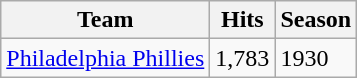<table class="wikitable">
<tr>
<th>Team</th>
<th>Hits</th>
<th>Season</th>
</tr>
<tr>
<td><a href='#'>Philadelphia Phillies</a></td>
<td>1,783</td>
<td>1930</td>
</tr>
</table>
